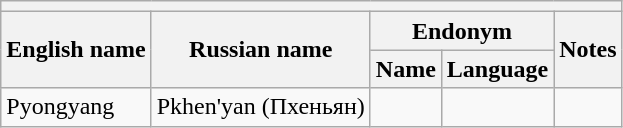<table class="wikitable sortable">
<tr>
<th colspan="5"></th>
</tr>
<tr>
<th rowspan="2">English name</th>
<th rowspan="2">Russian name</th>
<th colspan="2">Endonym</th>
<th rowspan="2">Notes</th>
</tr>
<tr>
<th>Name</th>
<th>Language</th>
</tr>
<tr>
<td>Pyongyang</td>
<td>Pkhen'yan (Пхеньян)</td>
<td></td>
<td></td>
<td></td>
</tr>
</table>
